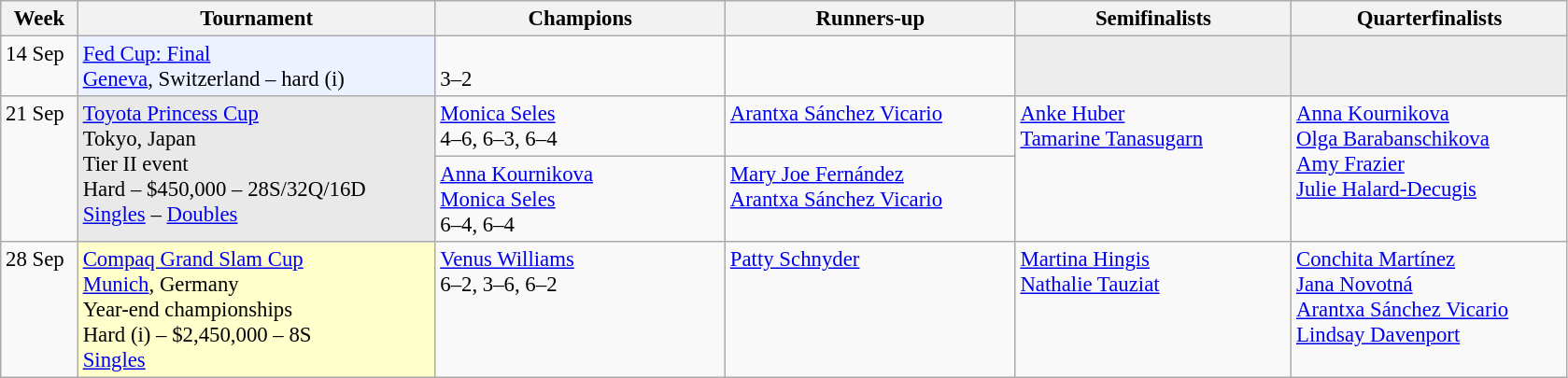<table class=wikitable style=font-size:95%>
<tr>
<th style="width:48px;">Week</th>
<th style="width:248px;">Tournament</th>
<th style="width:200px;">Champions</th>
<th style="width:200px;">Runners-up</th>
<th style="width:190px;">Semifinalists</th>
<th style="width:190px;">Quarterfinalists</th>
</tr>
<tr valign="top">
<td>14 Sep</td>
<td bgcolor=#ECF2FF><a href='#'>Fed Cup: Final</a> <br><a href='#'>Geneva</a>, Switzerland – hard (i)</td>
<td><br>3–2</td>
<td></td>
<td bgcolor=#ededed></td>
<td bgcolor=#ededed></td>
</tr>
<tr valign="top">
<td rowspan=2>21 Sep</td>
<td rowspan=2 bgcolor=#E9E9E9><a href='#'>Toyota Princess Cup</a> <br>Tokyo, Japan <br> Tier II event <br> Hard – $450,000 – 28S/32Q/16D<br> <a href='#'>Singles</a> – <a href='#'>Doubles</a></td>
<td> <a href='#'>Monica Seles</a><br>4–6, 6–3, 6–4</td>
<td> <a href='#'>Arantxa Sánchez Vicario</a></td>
<td rowspan=2>  <a href='#'>Anke Huber</a><br> <a href='#'>Tamarine Tanasugarn</a></td>
<td rowspan=2> <a href='#'>Anna Kournikova</a><br> <a href='#'>Olga Barabanschikova</a><br> <a href='#'>Amy Frazier</a><br> <a href='#'>Julie Halard-Decugis</a></td>
</tr>
<tr valign="top">
<td> <a href='#'>Anna Kournikova</a> <br>  <a href='#'>Monica Seles</a><br> 6–4, 6–4</td>
<td> <a href='#'>Mary Joe Fernández</a> <br>  <a href='#'>Arantxa Sánchez Vicario</a></td>
</tr>
<tr valign="top">
<td>28 Sep</td>
<td bgcolor=#FFFFCC><a href='#'>Compaq Grand Slam Cup</a><br><a href='#'>Munich</a>, Germany<br>Year-end championships<br> Hard (i) – $2,450,000 – 8S <br><a href='#'>Singles</a></td>
<td> <a href='#'>Venus Williams</a><br>6–2, 3–6, 6–2</td>
<td> <a href='#'>Patty Schnyder</a></td>
<td>  <a href='#'>Martina Hingis</a><br> <a href='#'>Nathalie Tauziat</a></td>
<td> <a href='#'>Conchita Martínez</a><br> <a href='#'>Jana Novotná</a><br> <a href='#'>Arantxa Sánchez Vicario</a><br> <a href='#'>Lindsay Davenport</a></td>
</tr>
</table>
